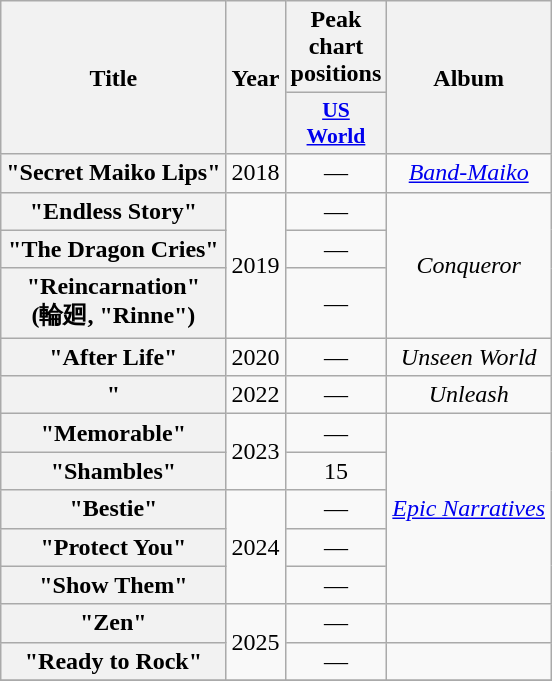<table class="wikitable plainrowheaders" style="text-align:center">
<tr>
<th scope="col" rowspan="2">Title</th>
<th scope="col" rowspan="2">Year</th>
<th scope="col" colspan="1">Peak chart positions</th>
<th scope="col" rowspan="2">Album</th>
</tr>
<tr>
<th scope="col" style="width:4em;font-size:90%"><a href='#'>US<br>World</a><br></th>
</tr>
<tr>
<th scope="row">"Secret Maiko Lips"<br></th>
<td>2018</td>
<td>—</td>
<td><em><a href='#'>Band-Maiko</a></em></td>
</tr>
<tr>
<th scope="row">"Endless Story"</th>
<td rowspan="3">2019</td>
<td>—</td>
<td rowspan="3"><em>Conqueror</em></td>
</tr>
<tr>
<th scope="row">"The Dragon Cries"</th>
<td>—</td>
</tr>
<tr>
<th scope="row">"Reincarnation"<br>(輪廻, "Rinne")</th>
<td>—</td>
</tr>
<tr>
<th scope="row">"After Life"</th>
<td>2020</td>
<td>—</td>
<td><em>Unseen World</em></td>
</tr>
<tr>
<th scope="row">"</th>
<td>2022</td>
<td>—</td>
<td><em>Unleash</em></td>
</tr>
<tr>
<th scope="row">"Memorable"</th>
<td rowspan="2">2023</td>
<td>—</td>
<td rowspan="5"><em><a href='#'>Epic Narratives</a></em></td>
</tr>
<tr>
<th scope="row">"Shambles"</th>
<td>15</td>
</tr>
<tr>
<th scope="row">"Bestie"</th>
<td rowspan="3">2024</td>
<td>—</td>
</tr>
<tr>
<th scope="row">"Protect You"</th>
<td>—</td>
</tr>
<tr>
<th scope="row">"Show Them"<br></th>
<td>—</td>
</tr>
<tr>
<th scope="row">"Zen"</th>
<td rowspan="2">2025</td>
<td>—</td>
<td></td>
</tr>
<tr>
<th scope="row">"Ready to Rock"</th>
<td>—</td>
<td></td>
</tr>
<tr>
</tr>
</table>
